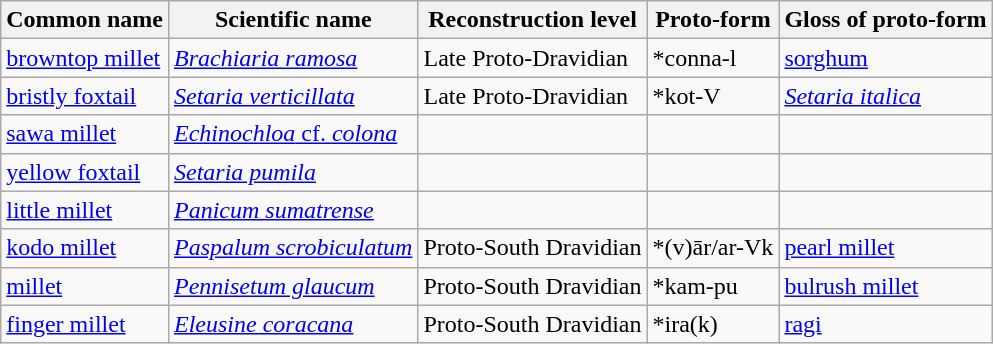<table class="wikitable">
<tr>
<th>Common name</th>
<th>Scientific name</th>
<th>Reconstruction level</th>
<th>Proto-form</th>
<th>Gloss of proto-form</th>
</tr>
<tr>
<td><a href='#'>browntop millet</a></td>
<td><em><a href='#'>Brachiaria ramosa</a></em></td>
<td>Late Proto-Dravidian</td>
<td>*conna-l</td>
<td><a href='#'>sorghum</a></td>
</tr>
<tr>
<td><a href='#'>bristly foxtail</a></td>
<td><em><a href='#'>Setaria verticillata</a></em></td>
<td>Late Proto-Dravidian</td>
<td>*kot-V</td>
<td><em><a href='#'>Setaria italica</a></em></td>
</tr>
<tr>
<td><a href='#'>sawa millet</a></td>
<td><a href='#'><em>Echinochloa</em> cf. <em>colona</em></a></td>
<td></td>
<td></td>
<td></td>
</tr>
<tr>
<td><a href='#'>yellow foxtail</a></td>
<td><em><a href='#'>Setaria pumila</a></em></td>
<td></td>
<td></td>
<td></td>
</tr>
<tr>
<td><a href='#'>little millet</a></td>
<td><em><a href='#'>Panicum sumatrense</a></em></td>
<td></td>
<td></td>
<td></td>
</tr>
<tr>
<td><a href='#'>kodo millet</a></td>
<td><em><a href='#'>Paspalum scrobiculatum</a></em></td>
<td>Proto-South Dravidian</td>
<td>*(v)ār/ar-Vk</td>
<td><a href='#'>pearl millet</a></td>
</tr>
<tr>
<td><a href='#'>millet</a></td>
<td><em><a href='#'>Pennisetum glaucum</a></em></td>
<td>Proto-South Dravidian</td>
<td>*kam-pu</td>
<td><a href='#'>bulrush millet</a></td>
</tr>
<tr>
<td><a href='#'>finger millet</a></td>
<td><em><a href='#'>Eleusine coracana</a></em></td>
<td>Proto-South Dravidian</td>
<td>*ira(k)</td>
<td><a href='#'>ragi</a></td>
</tr>
</table>
